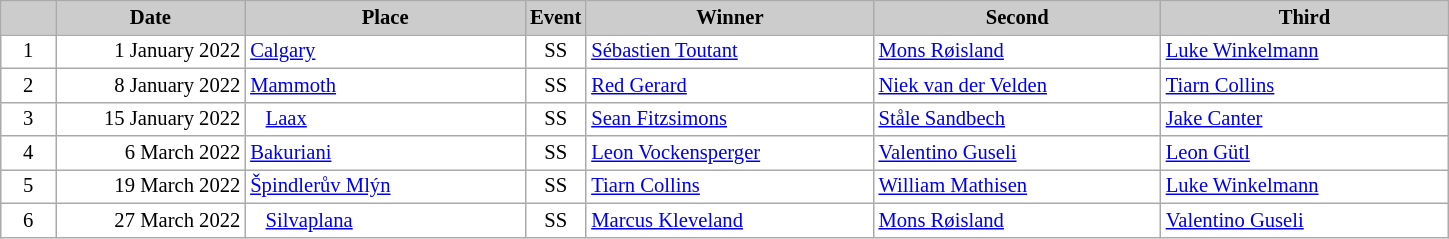<table class="wikitable plainrowheaders" style="background:#fff; font-size:86%; line-height:16px; border:grey solid 1px; border-collapse:collapse;">
<tr>
<th scope="col" style="background:#ccc; width:30px;"></th>
<th scope="col" style="background:#ccc; width:120px;">Date</th>
<th scope="col" style="background:#ccc; width:180px;">Place</th>
<th scope="col" style="background:#ccc; width:30px;">Event</th>
<th scope="col" style="background:#ccc; width:185px;">Winner</th>
<th scope="col" style="background:#ccc; width:185px;">Second</th>
<th scope="col" style="background:#ccc; width:185px;">Third</th>
</tr>
<tr>
<td align="center">1</td>
<td align="right">1 January 2022</td>
<td> <a href='#'>Calgary</a></td>
<td align="center">SS</td>
<td> <a href='#'>Sébastien Toutant</a></td>
<td> <a href='#'>Mons Røisland</a></td>
<td> <a href='#'>Luke Winkelmann</a></td>
</tr>
<tr>
<td align="center">2</td>
<td align="right">8 January 2022</td>
<td> <a href='#'>Mammoth</a></td>
<td align="center">SS</td>
<td> <a href='#'>Red Gerard</a></td>
<td> <a href='#'>Niek van der Velden</a></td>
<td> <a href='#'>Tiarn Collins</a></td>
</tr>
<tr>
<td align="center">3</td>
<td align="right">15 January 2022</td>
<td>   <a href='#'>Laax</a></td>
<td align="center">SS</td>
<td> <a href='#'>Sean Fitzsimons</a></td>
<td> <a href='#'>Ståle Sandbech</a></td>
<td> <a href='#'>Jake Canter</a></td>
</tr>
<tr>
<td align="center">4</td>
<td align="right">6 March 2022</td>
<td> <a href='#'>Bakuriani</a></td>
<td align="center">SS</td>
<td> <a href='#'>Leon Vockensperger</a></td>
<td> <a href='#'>Valentino Guseli</a></td>
<td> <a href='#'>Leon Gütl</a></td>
</tr>
<tr>
<td align="center">5</td>
<td align="right">19 March 2022</td>
<td> <a href='#'>Špindlerův Mlýn</a></td>
<td align="center">SS</td>
<td> <a href='#'>Tiarn Collins</a></td>
<td> <a href='#'>William Mathisen</a></td>
<td> <a href='#'>Luke Winkelmann</a></td>
</tr>
<tr>
<td align="center">6</td>
<td align="right">27 March 2022</td>
<td>   <a href='#'>Silvaplana</a></td>
<td align="center">SS</td>
<td> <a href='#'>Marcus Kleveland</a></td>
<td> <a href='#'>Mons Røisland</a></td>
<td> <a href='#'>Valentino Guseli</a></td>
</tr>
</table>
